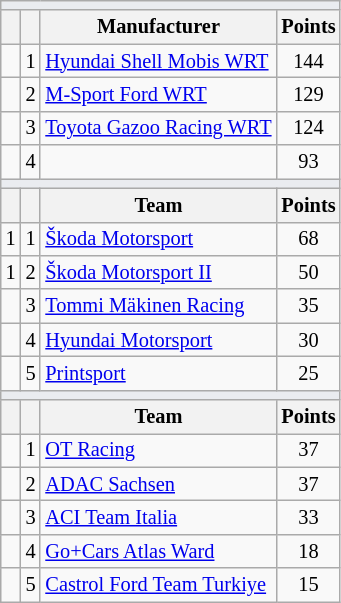<table class="wikitable" style="font-size: 85%;">
<tr>
<td style="background-color:#EAECF0; text-align:center" colspan="4"></td>
</tr>
<tr>
<th></th>
<th></th>
<th>Manufacturer</th>
<th>Points</th>
</tr>
<tr>
<td align="left"></td>
<td align="center">1</td>
<td> <a href='#'>Hyundai Shell Mobis WRT</a></td>
<td align="center">144</td>
</tr>
<tr>
<td align="left"></td>
<td align="center">2</td>
<td> <a href='#'>M-Sport Ford WRT</a></td>
<td align="center">129</td>
</tr>
<tr>
<td align="left"></td>
<td align="center">3</td>
<td> <a href='#'>Toyota Gazoo Racing WRT</a></td>
<td align="center">124</td>
</tr>
<tr>
<td align="left"></td>
<td align="center">4</td>
<td></td>
<td align="center">93</td>
</tr>
<tr>
<td style="background-color:#EAECF0; text-align:center" colspan="4"></td>
</tr>
<tr>
<th></th>
<th></th>
<th>Team</th>
<th>Points</th>
</tr>
<tr>
<td align="left"> 1</td>
<td align="center">1</td>
<td> <a href='#'>Škoda Motorsport</a></td>
<td align="center">68</td>
</tr>
<tr>
<td align="left"> 1</td>
<td align="center">2</td>
<td> <a href='#'>Škoda Motorsport II</a></td>
<td align="center">50</td>
</tr>
<tr>
<td align="left"></td>
<td align="center">3</td>
<td> <a href='#'>Tommi Mäkinen Racing</a></td>
<td align="center">35</td>
</tr>
<tr>
<td align="left"></td>
<td align="center">4</td>
<td> <a href='#'>Hyundai Motorsport</a></td>
<td align="center">30</td>
</tr>
<tr>
<td align="left"></td>
<td align="center">5</td>
<td> <a href='#'>Printsport</a></td>
<td align="center">25</td>
</tr>
<tr>
<td style="background-color:#EAECF0; text-align:center" colspan="4"></td>
</tr>
<tr>
<th></th>
<th></th>
<th>Team</th>
<th>Points</th>
</tr>
<tr>
<td align="left"></td>
<td align="center">1</td>
<td> <a href='#'>OT Racing</a></td>
<td align="center">37</td>
</tr>
<tr>
<td align="left"></td>
<td align="center">2</td>
<td> <a href='#'>ADAC Sachsen</a></td>
<td align="center">37</td>
</tr>
<tr>
<td align="left"></td>
<td align="center">3</td>
<td> <a href='#'>ACI Team Italia</a></td>
<td align="center">33</td>
</tr>
<tr>
<td align="left"></td>
<td align="center">4</td>
<td> <a href='#'>Go+Cars Atlas Ward</a></td>
<td align="center">18</td>
</tr>
<tr>
<td align="left"></td>
<td align="center">5</td>
<td> <a href='#'>Castrol Ford Team Turkiye</a></td>
<td align="center">15</td>
</tr>
</table>
